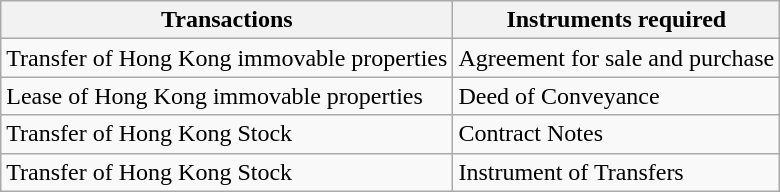<table class="wikitable">
<tr>
<th>Transactions</th>
<th>Instruments required</th>
</tr>
<tr>
<td>Transfer of Hong Kong immovable properties</td>
<td>Agreement for sale and purchase</td>
</tr>
<tr>
<td>Lease of Hong Kong immovable properties</td>
<td>Deed of Conveyance</td>
</tr>
<tr>
<td>Transfer of Hong Kong Stock</td>
<td>Contract Notes</td>
</tr>
<tr>
<td>Transfer of Hong Kong Stock</td>
<td>Instrument of Transfers</td>
</tr>
</table>
